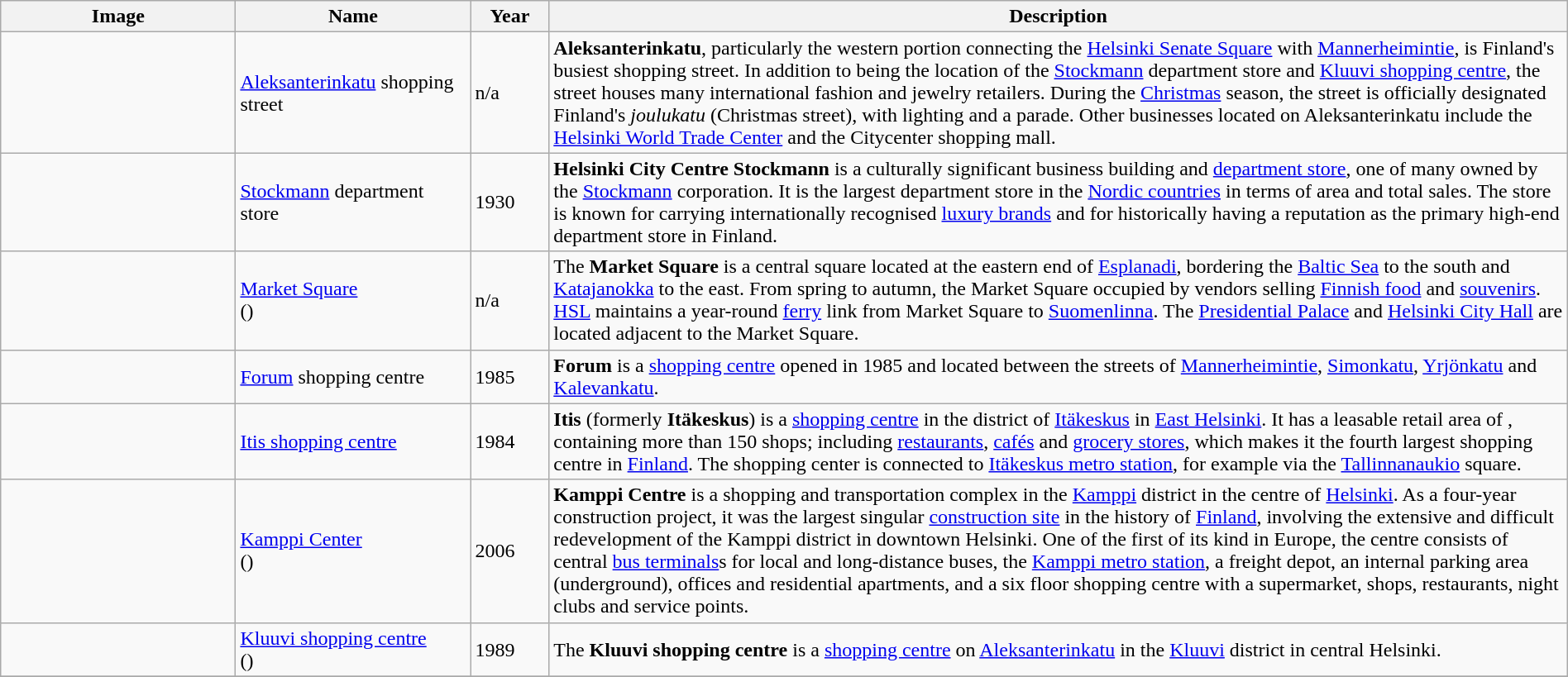<table class="wikitable sortable" style="width:100%">
<tr>
<th scope="col" style="width: 15%;" class="unsortable">Image</th>
<th scope="col" style="width: 15%;">Name</th>
<th scope="col" style="width: 5%;">Year</th>
<th scope="col" style="width: 65%;" class="unsortable">Description</th>
</tr>
<tr>
<td></td>
<td><a href='#'>Aleksanterinkatu</a> shopping street</td>
<td>n/a</td>
<td><strong>Aleksanterinkatu</strong>, particularly the western portion connecting the <a href='#'>Helsinki Senate Square</a> with <a href='#'>Mannerheimintie</a>, is Finland's busiest shopping street. In addition to being the location of the <a href='#'>Stockmann</a> department store and <a href='#'>Kluuvi shopping centre</a>, the street houses many international fashion and jewelry retailers. During the <a href='#'>Christmas</a> season, the street is officially designated Finland's <em>joulukatu</em> (Christmas street), with lighting and a parade. Other businesses located on Aleksanterinkatu include the <a href='#'>Helsinki World Trade Center</a> and the Citycenter shopping mall.</td>
</tr>
<tr>
<td></td>
<td><a href='#'>Stockmann</a> department store</td>
<td>1930</td>
<td><strong>Helsinki City Centre Stockmann</strong> is a culturally significant business building and <a href='#'>department store</a>, one of many owned by the <a href='#'>Stockmann</a> corporation. It is the largest department store in the <a href='#'>Nordic countries</a> in terms of area and total sales. The store is known for carrying  internationally recognised <a href='#'>luxury brands</a> and for historically having a reputation as the primary high-end department store in Finland.</td>
</tr>
<tr>
<td></td>
<td><a href='#'>Market Square</a><br>()</td>
<td>n/a</td>
<td>The <strong>Market Square</strong> is a central square located at the eastern end of <a href='#'>Esplanadi</a>, bordering the <a href='#'>Baltic Sea</a> to the south and <a href='#'>Katajanokka</a> to the east. From spring to autumn, the Market Square occupied by vendors selling <a href='#'>Finnish food</a> and <a href='#'>souvenirs</a>. <a href='#'>HSL</a> maintains a year-round <a href='#'>ferry</a> link from Market Square to <a href='#'>Suomenlinna</a>. The <a href='#'>Presidential Palace</a> and <a href='#'>Helsinki City Hall</a> are located adjacent to the Market Square.</td>
</tr>
<tr>
<td></td>
<td><a href='#'>Forum</a> shopping centre</td>
<td>1985</td>
<td><strong>Forum</strong> is a <a href='#'>shopping centre</a> opened in 1985 and located between the streets of <a href='#'>Mannerheimintie</a>, <a href='#'>Simonkatu</a>, <a href='#'>Yrjönkatu</a> and <a href='#'>Kalevankatu</a>.</td>
</tr>
<tr>
<td></td>
<td><a href='#'>Itis shopping centre</a></td>
<td>1984</td>
<td><strong>Itis</strong> (formerly <strong>Itäkeskus</strong>) is a <a href='#'>shopping centre</a> in the district of <a href='#'>Itäkeskus</a> in <a href='#'>East Helsinki</a>. It has a leasable retail area of , containing more than 150 shops; including <a href='#'>restaurants</a>, <a href='#'>cafés</a> and <a href='#'>grocery stores</a>, which makes it the fourth largest shopping centre in <a href='#'>Finland</a>. The shopping center is connected to <a href='#'>Itäkeskus metro station</a>, for example via the <a href='#'>Tallinnanaukio</a> square.</td>
</tr>
<tr>
<td></td>
<td><a href='#'>Kamppi Center</a><br>()</td>
<td>2006</td>
<td><strong>Kamppi Centre</strong> is a shopping and transportation complex in the <a href='#'>Kamppi</a> district in the centre of <a href='#'>Helsinki</a>. As a four-year construction project, it was the largest singular <a href='#'>construction site</a> in the history of <a href='#'>Finland</a>, involving the extensive and difficult redevelopment of the Kamppi district in downtown Helsinki. One of the first of its kind in Europe, the centre consists of central <a href='#'>bus terminals</a>s for local and long-distance buses, the <a href='#'>Kamppi metro station</a>, a freight depot, an internal parking area (underground), offices and residential apartments, and a six floor shopping centre with a supermarket, shops, restaurants, night clubs and service points.</td>
</tr>
<tr>
<td></td>
<td><a href='#'>Kluuvi shopping centre</a><br>()</td>
<td>1989</td>
<td>The <strong>Kluuvi shopping centre</strong> is a <a href='#'>shopping centre</a> on <a href='#'>Aleksanterinkatu</a> in the <a href='#'>Kluuvi</a> district in central Helsinki.</td>
</tr>
<tr>
</tr>
</table>
